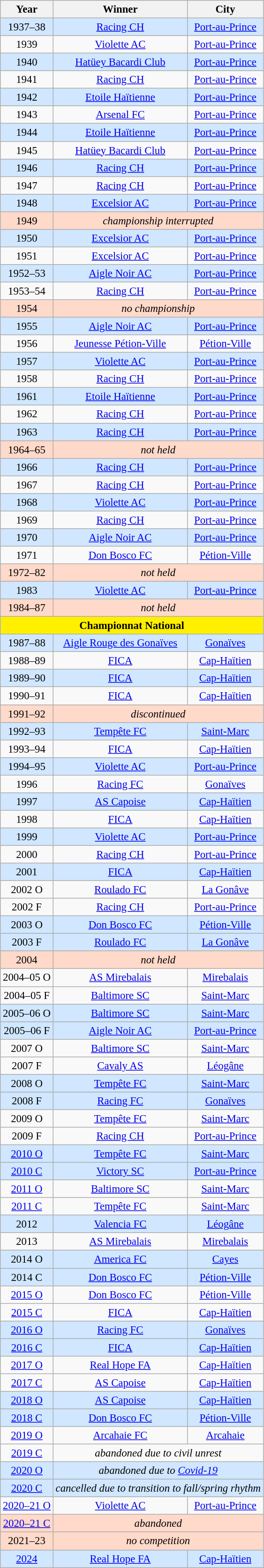<table class="wikitable" style="text-align: center; font-size:95%;">
<tr>
<th>Year</th>
<th>Winner</th>
<th>City</th>
</tr>
<tr bgcolor=#D0E7FF>
<td>1937–38</td>
<td><a href='#'>Racing CH</a></td>
<td><a href='#'>Port-au-Prince</a></td>
</tr>
<tr>
<td>1939</td>
<td><a href='#'>Violette AC</a></td>
<td><a href='#'>Port-au-Prince</a></td>
</tr>
<tr bgcolor=#D0E7FF>
<td>1940</td>
<td><a href='#'>Hatüey Bacardi Club</a></td>
<td><a href='#'>Port-au-Prince</a></td>
</tr>
<tr>
<td>1941</td>
<td><a href='#'>Racing CH</a></td>
<td><a href='#'>Port-au-Prince</a></td>
</tr>
<tr bgcolor=#D0E7FF>
<td>1942</td>
<td><a href='#'>Etoile Haïtienne</a></td>
<td><a href='#'>Port-au-Prince</a></td>
</tr>
<tr>
<td>1943</td>
<td><a href='#'>Arsenal FC</a></td>
<td><a href='#'>Port-au-Prince</a></td>
</tr>
<tr bgcolor=#D0E7FF>
<td>1944</td>
<td><a href='#'>Etoile Haïtienne</a></td>
<td><a href='#'>Port-au-Prince</a></td>
</tr>
<tr>
<td>1945</td>
<td><a href='#'>Hatüey Bacardi Club</a></td>
<td><a href='#'>Port-au-Prince</a></td>
</tr>
<tr bgcolor=#D0E7FF>
<td>1946</td>
<td><a href='#'>Racing CH</a></td>
<td><a href='#'>Port-au-Prince</a></td>
</tr>
<tr>
<td>1947</td>
<td><a href='#'>Racing CH</a></td>
<td><a href='#'>Port-au-Prince</a></td>
</tr>
<tr bgcolor=#D0E7FF>
<td>1948</td>
<td><a href='#'>Excelsior AC</a></td>
<td><a href='#'>Port-au-Prince</a></td>
</tr>
<tr bgcolor="#ffd9c9">
<td>1949</td>
<td colspan=2><em>championship interrupted</em></td>
</tr>
<tr bgcolor=#D0E7FF>
<td>1950</td>
<td><a href='#'>Excelsior AC</a></td>
<td><a href='#'>Port-au-Prince</a></td>
</tr>
<tr>
<td>1951</td>
<td><a href='#'>Excelsior AC</a></td>
<td><a href='#'>Port-au-Prince</a></td>
</tr>
<tr bgcolor=#D0E7FF>
<td>1952–53</td>
<td><a href='#'>Aigle Noir AC</a></td>
<td><a href='#'>Port-au-Prince</a></td>
</tr>
<tr>
<td>1953–54</td>
<td><a href='#'>Racing CH</a></td>
<td><a href='#'>Port-au-Prince</a></td>
</tr>
<tr bgcolor="#ffd9c9">
<td>1954</td>
<td colspan=2><em>no championship</em></td>
</tr>
<tr bgcolor=#D0E7FF>
<td>1955</td>
<td><a href='#'>Aigle Noir AC</a></td>
<td><a href='#'>Port-au-Prince</a></td>
</tr>
<tr>
<td>1956</td>
<td><a href='#'>Jeunesse Pétion-Ville</a></td>
<td><a href='#'>Pétion-Ville</a></td>
</tr>
<tr bgcolor=#D0E7FF>
<td>1957</td>
<td><a href='#'>Violette AC</a></td>
<td><a href='#'>Port-au-Prince</a></td>
</tr>
<tr>
<td>1958</td>
<td><a href='#'>Racing CH</a></td>
<td><a href='#'>Port-au-Prince</a></td>
</tr>
<tr bgcolor=#D0E7FF>
<td>1961</td>
<td><a href='#'>Etoile Haïtienne</a></td>
<td><a href='#'>Port-au-Prince</a></td>
</tr>
<tr>
<td>1962</td>
<td><a href='#'>Racing CH</a></td>
<td><a href='#'>Port-au-Prince</a></td>
</tr>
<tr bgcolor=#D0E7FF>
<td>1963</td>
<td><a href='#'>Racing CH</a></td>
<td><a href='#'>Port-au-Prince</a></td>
</tr>
<tr bgcolor="#ffd9c9">
<td>1964–65</td>
<td colspan=2><em>not held</em></td>
</tr>
<tr bgcolor=#D0E7FF>
<td>1966</td>
<td><a href='#'>Racing CH</a></td>
<td><a href='#'>Port-au-Prince</a></td>
</tr>
<tr>
<td>1967</td>
<td><a href='#'>Racing CH</a></td>
<td><a href='#'>Port-au-Prince</a></td>
</tr>
<tr bgcolor=#D0E7FF>
<td>1968</td>
<td><a href='#'>Violette AC</a></td>
<td><a href='#'>Port-au-Prince</a></td>
</tr>
<tr>
<td>1969</td>
<td><a href='#'>Racing CH</a></td>
<td><a href='#'>Port-au-Prince</a></td>
</tr>
<tr bgcolor=#D0E7FF>
<td>1970</td>
<td><a href='#'>Aigle Noir AC</a></td>
<td><a href='#'>Port-au-Prince</a></td>
</tr>
<tr>
<td>1971</td>
<td><a href='#'>Don Bosco FC</a></td>
<td><a href='#'>Pétion-Ville</a></td>
</tr>
<tr bgcolor="#ffd9c9">
<td>1972–82</td>
<td colspan=2><em>not held</em></td>
</tr>
<tr bgcolor=#D0E7FF>
<td>1983</td>
<td><a href='#'>Violette AC</a></td>
<td><a href='#'>Port-au-Prince</a></td>
</tr>
<tr bgcolor="#ffd9c9">
<td>1984–87</td>
<td colspan=2><em>not held</em></td>
</tr>
<tr align=center bgcolor=#FFF000>
<td colspan=3><strong>Championnat National</strong></td>
</tr>
<tr bgcolor=#D0E7FF>
<td>1987–88</td>
<td><a href='#'>Aigle Rouge des Gonaïves</a></td>
<td><a href='#'>Gonaïves</a></td>
</tr>
<tr>
<td>1988–89</td>
<td><a href='#'>FICA</a></td>
<td><a href='#'>Cap-Haïtien</a></td>
</tr>
<tr bgcolor=#D0E7FF>
<td>1989–90</td>
<td><a href='#'>FICA</a></td>
<td><a href='#'>Cap-Haïtien</a></td>
</tr>
<tr>
<td>1990–91</td>
<td><a href='#'>FICA</a></td>
<td><a href='#'>Cap-Haïtien</a></td>
</tr>
<tr bgcolor="#ffd9c9">
<td>1991–92</td>
<td colspan=2><em>discontinued</em></td>
</tr>
<tr bgcolor=#D0E7FF>
<td>1992–93</td>
<td><a href='#'>Tempête FC</a></td>
<td><a href='#'>Saint-Marc</a></td>
</tr>
<tr>
<td>1993–94</td>
<td><a href='#'>FICA</a></td>
<td><a href='#'>Cap-Haïtien</a></td>
</tr>
<tr bgcolor=#D0E7FF>
<td>1994–95</td>
<td><a href='#'>Violette AC</a></td>
<td><a href='#'>Port-au-Prince</a></td>
</tr>
<tr>
<td>1996</td>
<td><a href='#'>Racing FC</a></td>
<td><a href='#'>Gonaïves</a></td>
</tr>
<tr bgcolor=#D0E7FF>
<td>1997</td>
<td><a href='#'>AS Capoise</a></td>
<td><a href='#'>Cap-Haïtien</a></td>
</tr>
<tr>
<td>1998</td>
<td><a href='#'>FICA</a></td>
<td><a href='#'>Cap-Haïtien</a></td>
</tr>
<tr bgcolor=#D0E7FF>
<td>1999</td>
<td><a href='#'>Violette AC</a></td>
<td><a href='#'>Port-au-Prince</a></td>
</tr>
<tr>
<td>2000</td>
<td><a href='#'>Racing CH</a></td>
<td><a href='#'>Port-au-Prince</a></td>
</tr>
<tr bgcolor=#D0E7FF>
<td>2001</td>
<td><a href='#'>FICA</a></td>
<td><a href='#'>Cap-Haïtien</a></td>
</tr>
<tr>
<td>2002 O</td>
<td><a href='#'>Roulado FC</a></td>
<td><a href='#'>La Gonâve</a></td>
</tr>
<tr>
<td>2002 F</td>
<td><a href='#'>Racing CH</a></td>
<td><a href='#'>Port-au-Prince</a></td>
</tr>
<tr bgcolor=#D0E7FF>
<td>2003 O</td>
<td><a href='#'>Don Bosco FC</a></td>
<td><a href='#'>Pétion-Ville</a></td>
</tr>
<tr bgcolor=#D0E7FF>
<td>2003 F</td>
<td><a href='#'>Roulado FC</a></td>
<td><a href='#'>La Gonâve</a></td>
</tr>
<tr bgcolor="#ffd9c9">
<td>2004</td>
<td colspan=2><em>not held</em></td>
</tr>
<tr>
<td>2004–05 O</td>
<td><a href='#'>AS Mirebalais</a></td>
<td><a href='#'>Mirebalais</a></td>
</tr>
<tr>
<td>2004–05 F</td>
<td><a href='#'>Baltimore SC</a></td>
<td><a href='#'>Saint-Marc</a></td>
</tr>
<tr bgcolor=#D0E7FF>
<td>2005–06 O</td>
<td><a href='#'>Baltimore SC</a></td>
<td><a href='#'>Saint-Marc</a></td>
</tr>
<tr bgcolor=#D0E7FF>
<td>2005–06 F</td>
<td><a href='#'>Aigle Noir AC</a></td>
<td><a href='#'>Port-au-Prince</a></td>
</tr>
<tr>
<td>2007 O</td>
<td><a href='#'>Baltimore SC</a></td>
<td><a href='#'>Saint-Marc</a></td>
</tr>
<tr>
<td>2007 F</td>
<td><a href='#'>Cavaly AS</a></td>
<td><a href='#'>Léogâne</a></td>
</tr>
<tr bgcolor=#D0E7FF>
<td>2008 O</td>
<td><a href='#'>Tempête FC</a></td>
<td><a href='#'>Saint-Marc</a></td>
</tr>
<tr bgcolor=#D0E7FF>
<td>2008 F</td>
<td><a href='#'>Racing FC</a></td>
<td><a href='#'>Gonaïves</a></td>
</tr>
<tr>
<td>2009 O</td>
<td><a href='#'>Tempête FC</a></td>
<td><a href='#'>Saint-Marc</a></td>
</tr>
<tr>
<td>2009 F</td>
<td><a href='#'>Racing CH</a></td>
<td><a href='#'>Port-au-Prince</a></td>
</tr>
<tr bgcolor=#D0E7FF>
<td><a href='#'>2010 O</a></td>
<td><a href='#'>Tempête FC</a></td>
<td><a href='#'>Saint-Marc</a></td>
</tr>
<tr bgcolor=#D0E7FF>
<td><a href='#'>2010 C</a></td>
<td><a href='#'>Victory SC</a></td>
<td><a href='#'>Port-au-Prince</a></td>
</tr>
<tr>
<td><a href='#'>2011 O</a></td>
<td><a href='#'>Baltimore SC</a></td>
<td><a href='#'>Saint-Marc</a></td>
</tr>
<tr>
<td><a href='#'>2011 C</a></td>
<td><a href='#'>Tempête FC</a></td>
<td><a href='#'>Saint-Marc</a></td>
</tr>
<tr bgcolor=#D0E7FF>
<td>2012</td>
<td><a href='#'>Valencia FC</a></td>
<td><a href='#'>Léogâne</a></td>
</tr>
<tr>
<td>2013</td>
<td><a href='#'>AS Mirebalais</a></td>
<td><a href='#'>Mirebalais</a></td>
</tr>
<tr bgcolor=#D0E7FF>
<td>2014 O</td>
<td><a href='#'>America FC</a></td>
<td><a href='#'>Cayes</a></td>
</tr>
<tr bgcolor=#D0E7FF>
<td>2014 C</td>
<td><a href='#'>Don Bosco FC</a></td>
<td><a href='#'>Pétion-Ville</a></td>
</tr>
<tr>
<td><a href='#'>2015 O</a></td>
<td><a href='#'>Don Bosco FC</a></td>
<td><a href='#'>Pétion-Ville</a></td>
</tr>
<tr>
<td><a href='#'>2015 C</a></td>
<td><a href='#'>FICA</a></td>
<td><a href='#'>Cap-Haïtien</a></td>
</tr>
<tr bgcolor=#D0E7FF>
<td><a href='#'>2016 O</a></td>
<td><a href='#'>Racing FC</a></td>
<td><a href='#'>Gonaïves</a></td>
</tr>
<tr bgcolor=#D0E7FF>
<td><a href='#'>2016 C</a></td>
<td><a href='#'>FICA</a></td>
<td><a href='#'>Cap-Haïtien</a></td>
</tr>
<tr>
<td><a href='#'>2017 O</a></td>
<td><a href='#'>Real Hope FA</a></td>
<td><a href='#'>Cap-Haïtien</a></td>
</tr>
<tr>
<td><a href='#'>2017 C</a></td>
<td><a href='#'>AS Capoise</a></td>
<td><a href='#'>Cap-Haïtien</a></td>
</tr>
<tr bgcolor=#D0E7FF>
<td><a href='#'>2018 O</a></td>
<td><a href='#'>AS Capoise</a></td>
<td><a href='#'>Cap-Haïtien</a></td>
</tr>
<tr bgcolor=#D0E7FF>
<td><a href='#'>2018 C</a></td>
<td><a href='#'>Don Bosco FC</a></td>
<td><a href='#'>Pétion-Ville</a></td>
</tr>
<tr>
<td><a href='#'>2019 O</a></td>
<td><a href='#'>Arcahaie FC</a></td>
<td><a href='#'>Arcahaie</a></td>
</tr>
<tr>
<td><a href='#'>2019 C</a></td>
<td colspan=2><em>abandoned due to civil unrest</em></td>
</tr>
<tr bgcolor=#D0E7FF>
<td><a href='#'>2020 O</a></td>
<td colspan=2><em>abandoned due to <a href='#'>Covid-19</a></em></td>
</tr>
<tr bgcolor=#D0E7FF>
<td><a href='#'>2020 C</a></td>
<td colspan=2><em>cancelled due to transition to fall/spring rhythm</em></td>
</tr>
<tr>
<td><a href='#'>2020–21 O</a></td>
<td><a href='#'>Violette AC</a></td>
<td><a href='#'>Port-au-Prince</a></td>
</tr>
<tr bgcolor="#ffd9c9">
<td><a href='#'>2020–21 C</a></td>
<td colspan=2><em>abandoned</em></td>
</tr>
<tr bgcolor="#ffd9c9">
<td>2021–23</td>
<td colspan=2><em>no competition</em></td>
</tr>
<tr bgcolor=#D0E7FF>
<td><a href='#'>2024</a></td>
<td><a href='#'>Real Hope FA</a></td>
<td><a href='#'>Cap-Haïtien</a></td>
</tr>
</table>
